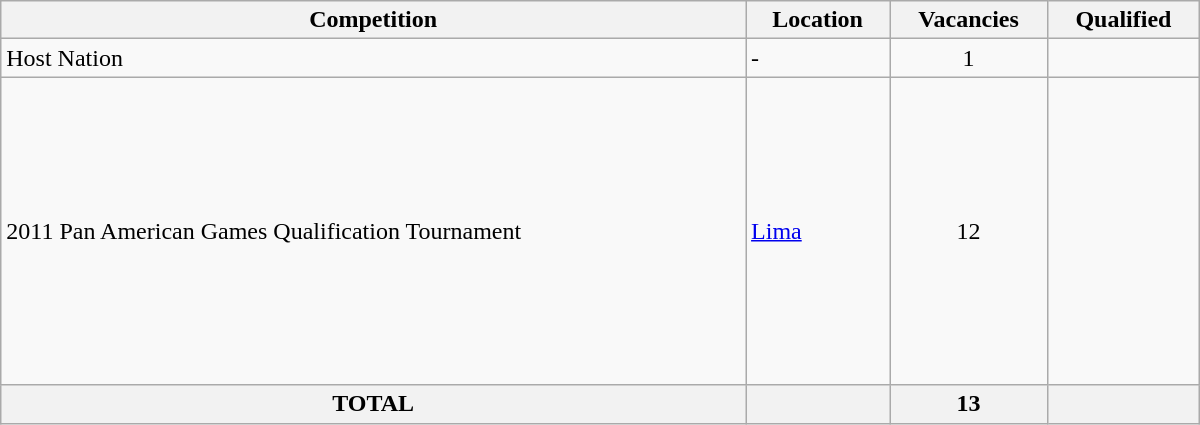<table class = "wikitable" width=800>
<tr>
<th>Competition</th>
<th>Location</th>
<th>Vacancies</th>
<th>Qualified</th>
</tr>
<tr>
<td>Host Nation</td>
<td>-</td>
<td align="center">1</td>
<td></td>
</tr>
<tr>
<td>2011 Pan American Games Qualification Tournament</td>
<td> <a href='#'>Lima</a></td>
<td align="center">12</td>
<td><br><br><br><br><br><br><br><br><br><br><br></td>
</tr>
<tr>
<th>TOTAL</th>
<th colspan="1"></th>
<th>13</th>
<th></th>
</tr>
</table>
